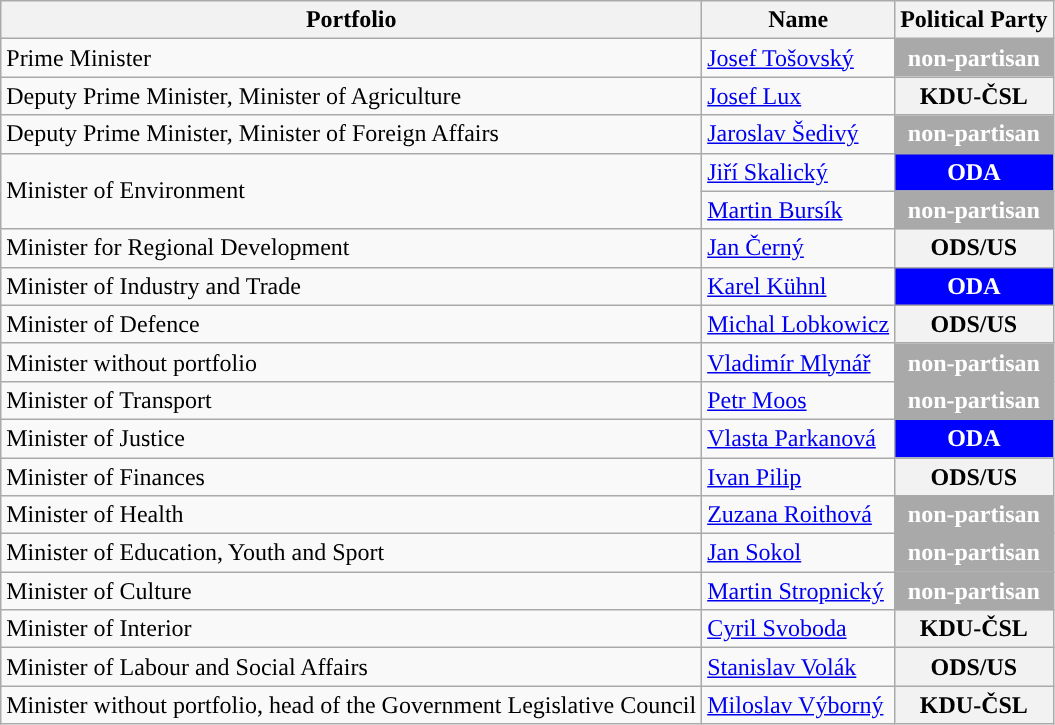<table class="wikitable">
<tr>
<th>Portfolio</th>
<th>Name</th>
<th>Political Party</th>
</tr>
<tr>
<td>Prime Minister</td>
<td><a href='#'>Josef Tošovský</a></td>
<th style="background-color:#A9A9A9; color:white">non-partisan</th>
</tr>
<tr>
<td>Deputy Prime Minister, Minister of Agriculture</td>
<td><a href='#'>Josef Lux</a></td>
<th style="background-color:">KDU-ČSL</th>
</tr>
<tr>
<td>Deputy Prime Minister, Minister of Foreign Affairs</td>
<td><a href='#'>Jaroslav Šedivý</a></td>
<th style="background-color:#A9A9A9; color:white">non-partisan</th>
</tr>
<tr>
<td rowspan=2>Minister of Environment</td>
<td><a href='#'>Jiří Skalický</a></td>
<th style="background-color:#0000FF; color:white">ODA</th>
</tr>
<tr>
<td><a href='#'>Martin Bursík</a></td>
<th style="background-color:#A9A9A9; color:white">non-partisan</th>
</tr>
<tr>
<td>Minister for Regional Development</td>
<td><a href='#'>Jan Černý</a></td>
<th style="background-color:">ODS/US</th>
</tr>
<tr>
<td>Minister of Industry and Trade</td>
<td><a href='#'>Karel Kühnl</a></td>
<th style="background-color:#0000FF; color:white">ODA</th>
</tr>
<tr>
<td>Minister of Defence</td>
<td><a href='#'>Michal Lobkowicz</a></td>
<th style="background-color:">ODS/US</th>
</tr>
<tr>
<td>Minister without portfolio</td>
<td><a href='#'>Vladimír Mlynář</a></td>
<th style="background-color:#A9A9A9; color:white">non-partisan</th>
</tr>
<tr>
<td>Minister of Transport</td>
<td><a href='#'>Petr Moos</a></td>
<th style="background-color:#A9A9A9; color:white">non-partisan</th>
</tr>
<tr>
<td>Minister of Justice</td>
<td><a href='#'>Vlasta Parkanová</a></td>
<th style="background-color:#0000FF; color:white">ODA</th>
</tr>
<tr>
<td>Minister of Finances</td>
<td><a href='#'>Ivan Pilip</a></td>
<th style="background-color:">ODS/US</th>
</tr>
<tr>
<td>Minister of Health</td>
<td><a href='#'>Zuzana Roithová</a></td>
<th style="background-color:#A9A9A9; color:white">non-partisan</th>
</tr>
<tr>
<td>Minister of Education, Youth and Sport</td>
<td><a href='#'>Jan Sokol</a></td>
<th style="background-color:#A9A9A9; color:white">non-partisan</th>
</tr>
<tr>
<td>Minister of Culture</td>
<td><a href='#'>Martin Stropnický</a></td>
<th style="background-color:#A9A9A9; color:white">non-partisan</th>
</tr>
<tr>
<td>Minister of Interior</td>
<td><a href='#'>Cyril Svoboda</a></td>
<th style="background-color:">KDU-ČSL</th>
</tr>
<tr>
<td>Minister of Labour and Social Affairs</td>
<td><a href='#'>Stanislav Volák</a></td>
<th style="background-color:">ODS/US</th>
</tr>
<tr>
<td>Minister without portfolio, head of the Government Legislative Council</td>
<td><a href='#'>Miloslav Výborný</a></td>
<th style="background-color:">KDU-ČSL</th>
</tr>
</table>
